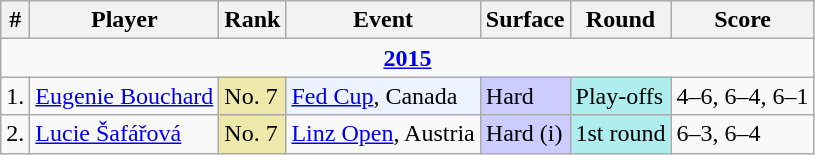<table class="wikitable sortable">
<tr>
<th>#</th>
<th>Player</th>
<th>Rank</th>
<th>Event</th>
<th>Surface</th>
<th>Round</th>
<th>Score</th>
</tr>
<tr>
<td colspan="7" style="text-align:center"><strong><a href='#'>2015</a></strong></td>
</tr>
<tr>
<td>1.</td>
<td> <a href='#'>Eugenie Bouchard</a></td>
<td bgcolor="EEE8AA">No. 7</td>
<td bgcolor="ecf2ff"><a href='#'>Fed Cup</a>, Canada</td>
<td bgcolor="CCCCFF">Hard</td>
<td bgcolor="afeeee">Play-offs</td>
<td>4–6, 6–4, 6–1</td>
</tr>
<tr>
<td>2.</td>
<td> <a href='#'>Lucie Šafářová</a></td>
<td bgcolor="EEE8AA">No. 7</td>
<td><a href='#'>Linz Open</a>, Austria</td>
<td bgcolor="CCCCFF">Hard (i)</td>
<td bgcolor="afeeee">1st round</td>
<td>6–3, 6–4</td>
</tr>
</table>
